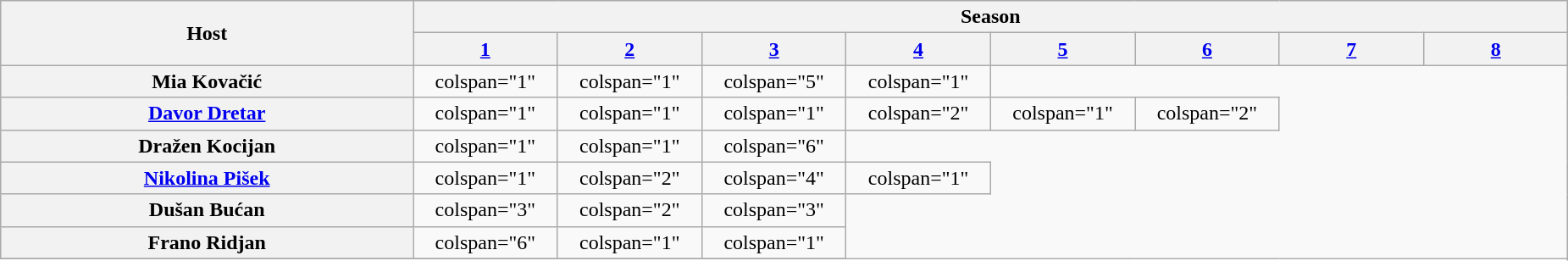<table class="wikitable plainrowheaders" style="text-align:center">
<tr>
<th rowspan="2" style="width:20%;" scope="col">Host</th>
<th colspan="8">Season</th>
</tr>
<tr>
<th style="width:7%;" scope="colspan"><a href='#'>1</a></th>
<th style="width:7%;" scope="colspan"><a href='#'>2</a></th>
<th style="width:7%;" scope="colspan"><a href='#'>3</a></th>
<th style="width:7%;" scope="colspan"><a href='#'>4</a></th>
<th style="width:7%;" scope="colspan"><a href='#'>5</a></th>
<th style="width:7%;" scope="colspan"><a href='#'>6</a></th>
<th style="width:7%;" scope="colspan"><a href='#'>7</a></th>
<th style="width:7%;" scope="colspan"><a href='#'>8</a></th>
</tr>
<tr>
<th scope="row" style="text-align: center;">Mia Kovačić</th>
<td>colspan="1" </td>
<td>colspan="1" </td>
<td>colspan="5" </td>
<td>colspan="1" </td>
</tr>
<tr>
<th scope="row" style="text-align: center;"><a href='#'>Davor Dretar</a></th>
<td>colspan="1" </td>
<td>colspan="1" </td>
<td>colspan="1" </td>
<td>colspan="2" </td>
<td>colspan="1" </td>
<td>colspan="2" </td>
</tr>
<tr>
<th scope="row" style="text-align: center;">Dražen Kocijan</th>
<td>colspan="1" </td>
<td>colspan="1" </td>
<td>colspan="6" </td>
</tr>
<tr>
<th scope="row" style="text-align: center;"><a href='#'>Nikolina Pišek</a></th>
<td>colspan="1" </td>
<td>colspan="2" </td>
<td>colspan="4" </td>
<td>colspan="1" </td>
</tr>
<tr>
<th scope="row" style="text-align: center;">Dušan Bućan</th>
<td>colspan="3" </td>
<td>colspan="2" </td>
<td>colspan="3" </td>
</tr>
<tr>
<th scope="row" style="text-align: center;">Frano Ridjan</th>
<td>colspan="6" </td>
<td>colspan="1" </td>
<td>colspan="1" </td>
</tr>
<tr>
</tr>
</table>
